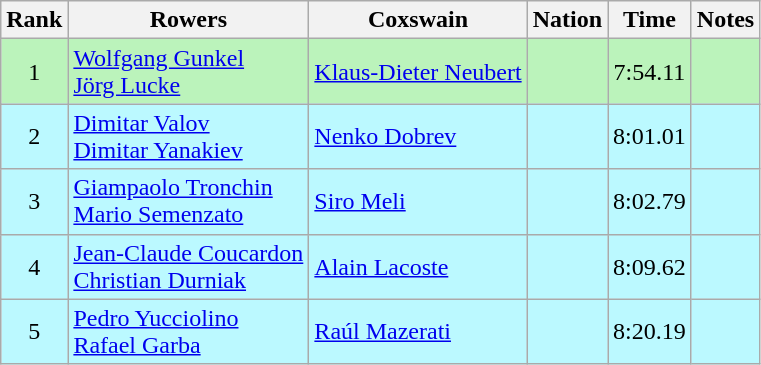<table class="wikitable sortable" style="text-align:center">
<tr>
<th>Rank</th>
<th>Rowers</th>
<th>Coxswain</th>
<th>Nation</th>
<th>Time</th>
<th>Notes</th>
</tr>
<tr bgcolor=bbf3bb>
<td>1</td>
<td align=left><a href='#'>Wolfgang Gunkel</a><br><a href='#'>Jörg Lucke</a></td>
<td align=left><a href='#'>Klaus-Dieter Neubert</a></td>
<td align=left></td>
<td>7:54.11</td>
<td></td>
</tr>
<tr bgcolor=bbf9ff>
<td>2</td>
<td align=left><a href='#'>Dimitar Valov</a><br><a href='#'>Dimitar Yanakiev</a></td>
<td align=left><a href='#'>Nenko Dobrev</a></td>
<td align=left></td>
<td>8:01.01</td>
<td></td>
</tr>
<tr bgcolor=bbf9ff>
<td>3</td>
<td align=left><a href='#'>Giampaolo Tronchin</a><br><a href='#'>Mario Semenzato</a></td>
<td align=left><a href='#'>Siro Meli</a></td>
<td align=left></td>
<td>8:02.79</td>
<td></td>
</tr>
<tr bgcolor=bbf9ff>
<td>4</td>
<td align=left><a href='#'>Jean-Claude Coucardon</a><br><a href='#'>Christian Durniak</a></td>
<td align=left><a href='#'>Alain Lacoste</a></td>
<td align=left></td>
<td>8:09.62</td>
<td></td>
</tr>
<tr bgcolor=bbf9ff>
<td>5</td>
<td align=left><a href='#'>Pedro Yucciolino</a><br><a href='#'>Rafael Garba</a></td>
<td align=left><a href='#'>Raúl Mazerati</a></td>
<td align=left></td>
<td>8:20.19</td>
<td></td>
</tr>
</table>
